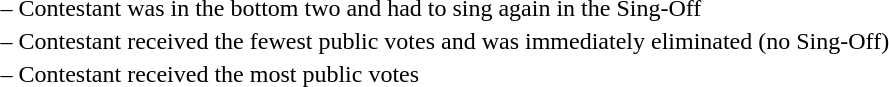<table>
<tr>
<td> –</td>
<td>Contestant was in the bottom two and had to sing again in the Sing-Off</td>
</tr>
<tr>
<td> –</td>
<td>Contestant received the fewest public votes and was immediately eliminated (no Sing-Off)</td>
</tr>
<tr>
<td> –</td>
<td>Contestant received the most public votes</td>
</tr>
</table>
